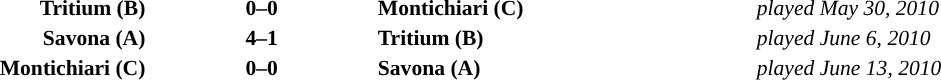<table width="100%" cellspacing="1">
<tr>
<th width="20%"></th>
<th width="12%"></th>
<th width="20%"></th>
<th width="20%'"></th>
<th></th>
</tr>
<tr style="font-size:90%;">
<td align="right"><strong>Tritium (B)</strong></td>
<td align="center"><strong>0–0</strong></td>
<td align="left"><strong>Montichiari (C)</strong></td>
<td align="left"><em>played May 30, 2010</em></td>
</tr>
<tr style="font-size:90%;">
<td align="right"><strong>Savona (A)</strong></td>
<td align="center"><strong>4–1</strong></td>
<td align="left"><strong>Tritium (B)</strong></td>
<td align="left"><em>played June 6, 2010</em></td>
</tr>
<tr style="font-size:90%;">
<td align="right"><strong>Montichiari (C)</strong></td>
<td align="center"><strong>0–0</strong></td>
<td align="left"><strong>Savona (A)</strong></td>
<td align="left"><em>played June 13, 2010</em></td>
</tr>
</table>
